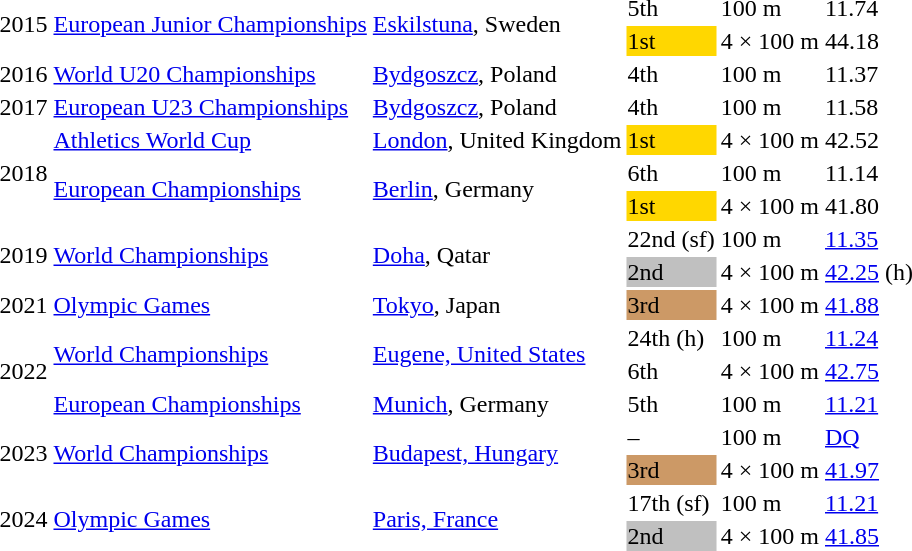<table>
<tr>
<td rowspan=2>2015</td>
<td rowspan=2><a href='#'>European Junior Championships</a></td>
<td rowspan=2><a href='#'>Eskilstuna</a>, Sweden</td>
<td>5th</td>
<td>100 m</td>
<td>11.74</td>
</tr>
<tr>
<td bgcolor=gold>1st</td>
<td>4 × 100 m</td>
<td>44.18</td>
</tr>
<tr>
<td>2016</td>
<td><a href='#'>World U20 Championships</a></td>
<td><a href='#'>Bydgoszcz</a>, Poland</td>
<td>4th</td>
<td>100 m</td>
<td>11.37</td>
</tr>
<tr>
<td>2017</td>
<td><a href='#'>European U23 Championships</a></td>
<td><a href='#'>Bydgoszcz</a>, Poland</td>
<td>4th</td>
<td>100 m</td>
<td>11.58</td>
</tr>
<tr>
<td rowspan=3>2018</td>
<td><a href='#'>Athletics World Cup</a></td>
<td><a href='#'>London</a>, United Kingdom</td>
<td bgcolor=gold>1st</td>
<td>4 × 100 m</td>
<td>42.52</td>
</tr>
<tr>
<td rowspan=2><a href='#'>European Championships</a></td>
<td rowspan=2><a href='#'>Berlin</a>, Germany</td>
<td>6th</td>
<td>100 m</td>
<td>11.14</td>
</tr>
<tr>
<td bgcolor=gold>1st</td>
<td>4 × 100 m</td>
<td>41.80</td>
</tr>
<tr>
<td rowspan=2>2019</td>
<td rowspan=2><a href='#'>World Championships</a></td>
<td rowspan=2><a href='#'>Doha</a>, Qatar</td>
<td>22nd (sf)</td>
<td>100 m</td>
<td><a href='#'>11.35</a></td>
</tr>
<tr>
<td bgcolor=silver>2nd</td>
<td>4 × 100 m</td>
<td><a href='#'>42.25</a> (h)</td>
</tr>
<tr>
<td>2021</td>
<td><a href='#'>Olympic Games</a></td>
<td><a href='#'>Tokyo</a>, Japan</td>
<td bgcolor=cc9966>3rd</td>
<td>4 × 100 m</td>
<td><a href='#'>41.88</a></td>
</tr>
<tr>
<td rowspan=3>2022</td>
<td rowspan=2><a href='#'>World Championships</a></td>
<td rowspan=2><a href='#'>Eugene, United States</a></td>
<td>24th (h)</td>
<td>100 m</td>
<td><a href='#'>11.24</a></td>
</tr>
<tr>
<td>6th</td>
<td>4 × 100 m</td>
<td><a href='#'>42.75</a></td>
</tr>
<tr>
<td><a href='#'>European Championships</a></td>
<td><a href='#'>Munich</a>, Germany</td>
<td>5th</td>
<td>100 m</td>
<td><a href='#'>11.21</a></td>
</tr>
<tr>
<td rowspan=2>2023</td>
<td rowspan=2><a href='#'>World Championships</a></td>
<td rowspan=2><a href='#'>Budapest, Hungary</a></td>
<td>–</td>
<td>100 m</td>
<td><a href='#'>DQ</a></td>
</tr>
<tr>
<td bgcolor=cc9966>3rd</td>
<td>4 × 100 m</td>
<td><a href='#'>41.97</a></td>
</tr>
<tr>
<td rowspan=2>2024</td>
<td rowspan=2><a href='#'>Olympic Games</a></td>
<td rowspan=2><a href='#'>Paris, France</a></td>
<td>17th (sf)</td>
<td>100 m</td>
<td><a href='#'>11.21</a></td>
</tr>
<tr>
<td bgcolor=silver>2nd</td>
<td>4 × 100 m</td>
<td><a href='#'>41.85</a></td>
</tr>
</table>
